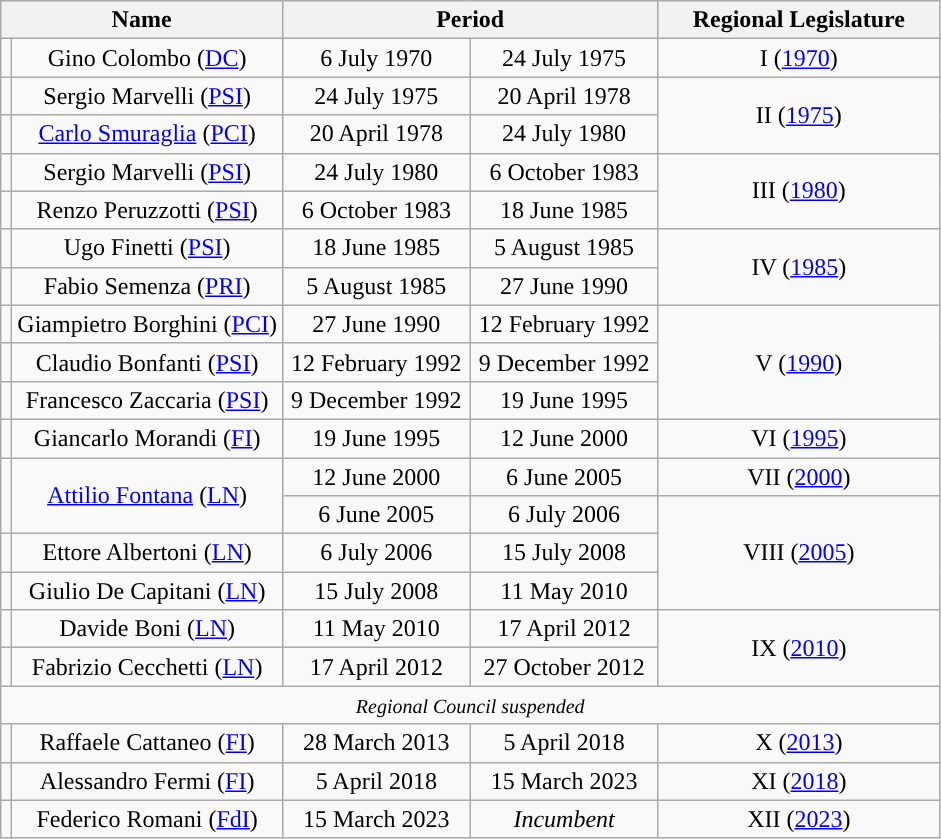<table class="wikitable">
<tr>
<th width="30%" colspan=2>Name</th>
<th width="40%" colspan=2>Period</th>
<th width="30%">Regional Legislature</th>
</tr>
<tr align=center>
<td style="background:"></td>
<td>Gino Colombo (<a href='#'>DC</a>)</td>
<td>6 July 1970</td>
<td>24 July 1975</td>
<td>I (<a href='#'>1970</a>)</td>
</tr>
<tr align=center>
<td style="background:"></td>
<td>Sergio Marvelli (<a href='#'>PSI</a>)</td>
<td>24 July 1975</td>
<td>20 April 1978</td>
<td rowspan=2>II (<a href='#'>1975</a>)</td>
</tr>
<tr align=center>
<td style="background:"></td>
<td><a href='#'>Carlo Smuraglia</a> (<a href='#'>PCI</a>)</td>
<td>20 April 1978</td>
<td>24 July 1980</td>
</tr>
<tr align=center>
<td style="background:"></td>
<td>Sergio Marvelli (<a href='#'>PSI</a>)</td>
<td>24 July 1980</td>
<td>6 October 1983</td>
<td rowspan=2>III (<a href='#'>1980</a>)</td>
</tr>
<tr align=center>
<td style="background:"></td>
<td>Renzo Peruzzotti (<a href='#'>PSI</a>)</td>
<td>6 October 1983</td>
<td>18 June 1985</td>
</tr>
<tr align=center>
<td style="background:"></td>
<td>Ugo Finetti (<a href='#'>PSI</a>)</td>
<td>18 June 1985</td>
<td>5 August 1985</td>
<td rowspan=2>IV (<a href='#'>1985</a>)</td>
</tr>
<tr align=center>
<td style="background:"></td>
<td>Fabio Semenza (<a href='#'>PRI</a>)</td>
<td>5 August 1985</td>
<td>27 June 1990</td>
</tr>
<tr align=center>
<td style="background:"></td>
<td>Giampietro Borghini (<a href='#'>PCI</a>)</td>
<td>27 June 1990</td>
<td>12 February 1992</td>
<td rowspan=3>V (<a href='#'>1990</a>)</td>
</tr>
<tr align=center>
<td style="background:"></td>
<td>Claudio Bonfanti (<a href='#'>PSI</a>)</td>
<td>12 February 1992</td>
<td>9 December 1992</td>
</tr>
<tr align=center>
<td style="background:"></td>
<td>Francesco Zaccaria (<a href='#'>PSI</a>)</td>
<td>9 December 1992</td>
<td>19 June 1995</td>
</tr>
<tr align=center>
<td style="background:"></td>
<td>Giancarlo Morandi (<a href='#'>FI</a>)</td>
<td>19 June 1995</td>
<td>12 June 2000</td>
<td>VI (<a href='#'>1995</a>)</td>
</tr>
<tr align=center>
<td rowspan="2" style="background:"></td>
<td rowspan="2"><a href='#'>Attilio Fontana</a> (<a href='#'>LN</a>)</td>
<td>12 June 2000</td>
<td>6 June 2005</td>
<td>VII (<a href='#'>2000</a>)</td>
</tr>
<tr align=center>
<td>6 June 2005</td>
<td>6 July 2006</td>
<td rowspan="3">VIII (<a href='#'>2005</a>)</td>
</tr>
<tr align=center>
<td style="background:"></td>
<td>Ettore Albertoni (<a href='#'>LN</a>)</td>
<td>6 July 2006</td>
<td>15 July 2008</td>
</tr>
<tr align=center>
<td style="background:"></td>
<td>Giulio De Capitani (<a href='#'>LN</a>)</td>
<td>15 July 2008</td>
<td>11 May 2010</td>
</tr>
<tr align=center>
<td style="background:"></td>
<td>Davide Boni (<a href='#'>LN</a>)</td>
<td>11 May 2010</td>
<td>17 April 2012</td>
<td rowspan="2">IX (<a href='#'>2010</a>)</td>
</tr>
<tr align=center>
<td style="background:"></td>
<td>Fabrizio Cecchetti (<a href='#'>LN</a>)</td>
<td>17 April 2012</td>
<td>27 October 2012</td>
</tr>
<tr align=center>
<td colspan=5><small><em>Regional Council suspended</em></small></td>
</tr>
<tr align=center>
<td style="background:"></td>
<td>Raffaele Cattaneo (<a href='#'>FI</a>)</td>
<td>28 March 2013</td>
<td>5 April 2018</td>
<td>X (<a href='#'>2013</a>)</td>
</tr>
<tr align=center>
<td style="background:"></td>
<td>Alessandro Fermi (<a href='#'>FI</a>)</td>
<td>5 April 2018</td>
<td>15 March 2023</td>
<td>XI (<a href='#'>2018</a>)</td>
</tr>
<tr align=center>
<td style="background:"></td>
<td>Federico Romani (<a href='#'>FdI</a>)</td>
<td>15 March 2023</td>
<td><em>Incumbent</em></td>
<td>XII (<a href='#'>2023</a>)</td>
</tr>
</table>
